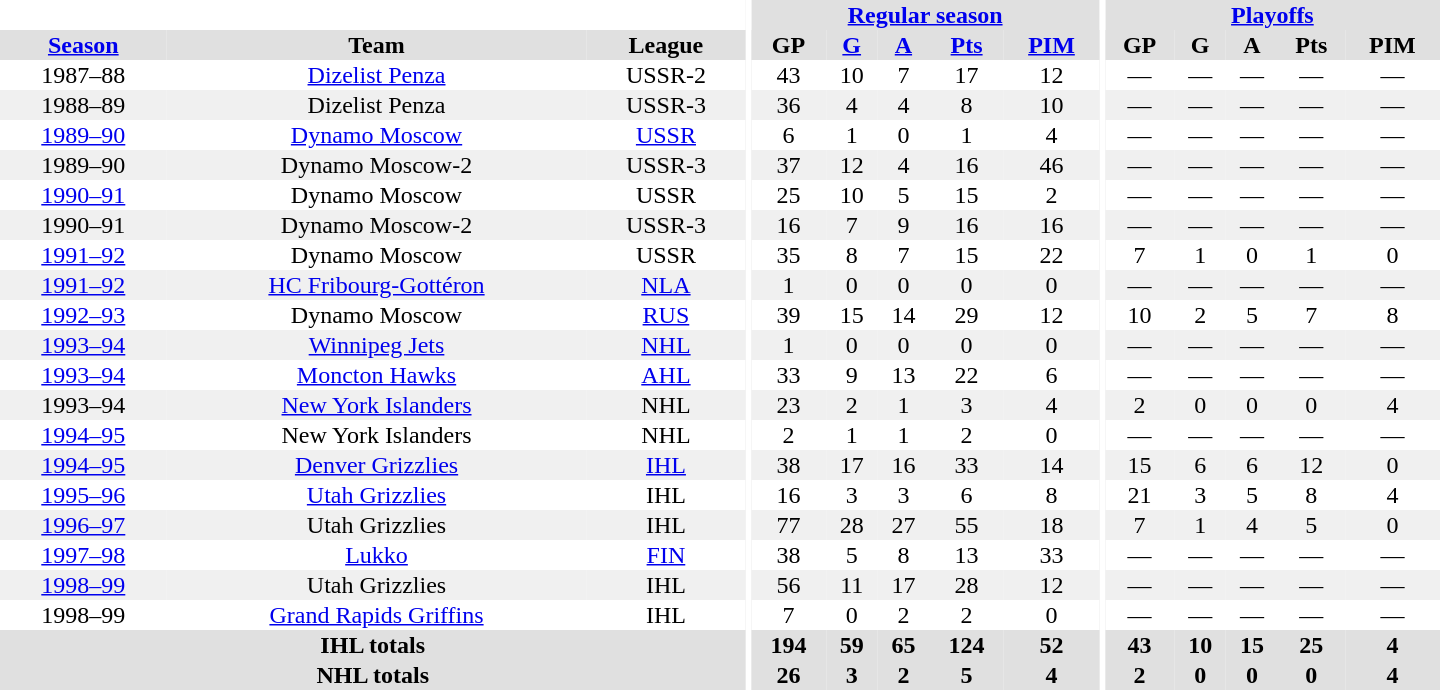<table border="0" cellpadding="1" cellspacing="0" style="text-align:center; width:60em">
<tr bgcolor="#e0e0e0">
<th colspan="3" bgcolor="#ffffff"></th>
<th rowspan="100" bgcolor="#ffffff"></th>
<th colspan="5"><a href='#'>Regular season</a></th>
<th rowspan="100" bgcolor="#ffffff"></th>
<th colspan="5"><a href='#'>Playoffs</a></th>
</tr>
<tr bgcolor="#e0e0e0">
<th><a href='#'>Season</a></th>
<th>Team</th>
<th>League</th>
<th>GP</th>
<th><a href='#'>G</a></th>
<th><a href='#'>A</a></th>
<th><a href='#'>Pts</a></th>
<th><a href='#'>PIM</a></th>
<th>GP</th>
<th>G</th>
<th>A</th>
<th>Pts</th>
<th>PIM</th>
</tr>
<tr>
<td>1987–88</td>
<td><a href='#'>Dizelist Penza</a></td>
<td>USSR-2</td>
<td>43</td>
<td>10</td>
<td>7</td>
<td>17</td>
<td>12</td>
<td>—</td>
<td>—</td>
<td>—</td>
<td>—</td>
<td>—</td>
</tr>
<tr bgcolor="#f0f0f0">
<td>1988–89</td>
<td>Dizelist Penza</td>
<td>USSR-3</td>
<td>36</td>
<td>4</td>
<td>4</td>
<td>8</td>
<td>10</td>
<td>—</td>
<td>—</td>
<td>—</td>
<td>—</td>
<td>—</td>
</tr>
<tr>
<td><a href='#'>1989–90</a></td>
<td><a href='#'>Dynamo Moscow</a></td>
<td><a href='#'>USSR</a></td>
<td>6</td>
<td>1</td>
<td>0</td>
<td>1</td>
<td>4</td>
<td>—</td>
<td>—</td>
<td>—</td>
<td>—</td>
<td>—</td>
</tr>
<tr bgcolor="#f0f0f0">
<td>1989–90</td>
<td>Dynamo Moscow-2</td>
<td>USSR-3</td>
<td>37</td>
<td>12</td>
<td>4</td>
<td>16</td>
<td>46</td>
<td>—</td>
<td>—</td>
<td>—</td>
<td>—</td>
<td>—</td>
</tr>
<tr>
<td><a href='#'>1990–91</a></td>
<td>Dynamo Moscow</td>
<td>USSR</td>
<td>25</td>
<td>10</td>
<td>5</td>
<td>15</td>
<td>2</td>
<td>—</td>
<td>—</td>
<td>—</td>
<td>—</td>
<td>—</td>
</tr>
<tr bgcolor="#f0f0f0">
<td>1990–91</td>
<td>Dynamo Moscow-2</td>
<td>USSR-3</td>
<td>16</td>
<td>7</td>
<td>9</td>
<td>16</td>
<td>16</td>
<td>—</td>
<td>—</td>
<td>—</td>
<td>—</td>
<td>—</td>
</tr>
<tr>
<td><a href='#'>1991–92</a></td>
<td>Dynamo Moscow</td>
<td>USSR</td>
<td>35</td>
<td>8</td>
<td>7</td>
<td>15</td>
<td>22</td>
<td>7</td>
<td>1</td>
<td>0</td>
<td>1</td>
<td>0</td>
</tr>
<tr bgcolor="#f0f0f0">
<td><a href='#'>1991–92</a></td>
<td><a href='#'>HC Fribourg-Gottéron</a></td>
<td><a href='#'>NLA</a></td>
<td>1</td>
<td>0</td>
<td>0</td>
<td>0</td>
<td>0</td>
<td>—</td>
<td>—</td>
<td>—</td>
<td>—</td>
<td>—</td>
</tr>
<tr>
<td><a href='#'>1992–93</a></td>
<td>Dynamo Moscow</td>
<td><a href='#'>RUS</a></td>
<td>39</td>
<td>15</td>
<td>14</td>
<td>29</td>
<td>12</td>
<td>10</td>
<td>2</td>
<td>5</td>
<td>7</td>
<td>8</td>
</tr>
<tr bgcolor="#f0f0f0">
<td><a href='#'>1993–94</a></td>
<td><a href='#'>Winnipeg Jets</a></td>
<td><a href='#'>NHL</a></td>
<td>1</td>
<td>0</td>
<td>0</td>
<td>0</td>
<td>0</td>
<td>—</td>
<td>—</td>
<td>—</td>
<td>—</td>
<td>—</td>
</tr>
<tr>
<td><a href='#'>1993–94</a></td>
<td><a href='#'>Moncton Hawks</a></td>
<td><a href='#'>AHL</a></td>
<td>33</td>
<td>9</td>
<td>13</td>
<td>22</td>
<td>6</td>
<td>—</td>
<td>—</td>
<td>—</td>
<td>—</td>
<td>—</td>
</tr>
<tr bgcolor="#f0f0f0">
<td>1993–94</td>
<td><a href='#'>New York Islanders</a></td>
<td>NHL</td>
<td>23</td>
<td>2</td>
<td>1</td>
<td>3</td>
<td>4</td>
<td>2</td>
<td>0</td>
<td>0</td>
<td>0</td>
<td>4</td>
</tr>
<tr>
<td><a href='#'>1994–95</a></td>
<td>New York Islanders</td>
<td>NHL</td>
<td>2</td>
<td>1</td>
<td>1</td>
<td>2</td>
<td>0</td>
<td>—</td>
<td>—</td>
<td>—</td>
<td>—</td>
<td>—</td>
</tr>
<tr bgcolor="#f0f0f0">
<td><a href='#'>1994–95</a></td>
<td><a href='#'>Denver Grizzlies</a></td>
<td><a href='#'>IHL</a></td>
<td>38</td>
<td>17</td>
<td>16</td>
<td>33</td>
<td>14</td>
<td>15</td>
<td>6</td>
<td>6</td>
<td>12</td>
<td>0</td>
</tr>
<tr>
<td><a href='#'>1995–96</a></td>
<td><a href='#'>Utah Grizzlies</a></td>
<td>IHL</td>
<td>16</td>
<td>3</td>
<td>3</td>
<td>6</td>
<td>8</td>
<td>21</td>
<td>3</td>
<td>5</td>
<td>8</td>
<td>4</td>
</tr>
<tr bgcolor="#f0f0f0">
<td><a href='#'>1996–97</a></td>
<td>Utah Grizzlies</td>
<td>IHL</td>
<td>77</td>
<td>28</td>
<td>27</td>
<td>55</td>
<td>18</td>
<td>7</td>
<td>1</td>
<td>4</td>
<td>5</td>
<td>0</td>
</tr>
<tr>
<td><a href='#'>1997–98</a></td>
<td><a href='#'>Lukko</a></td>
<td><a href='#'>FIN</a></td>
<td>38</td>
<td>5</td>
<td>8</td>
<td>13</td>
<td>33</td>
<td>—</td>
<td>—</td>
<td>—</td>
<td>—</td>
<td>—</td>
</tr>
<tr bgcolor="#f0f0f0">
<td><a href='#'>1998–99</a></td>
<td>Utah Grizzlies</td>
<td>IHL</td>
<td>56</td>
<td>11</td>
<td>17</td>
<td>28</td>
<td>12</td>
<td>—</td>
<td>—</td>
<td>—</td>
<td>—</td>
<td>—</td>
</tr>
<tr>
<td>1998–99</td>
<td><a href='#'>Grand Rapids Griffins</a></td>
<td>IHL</td>
<td>7</td>
<td>0</td>
<td>2</td>
<td>2</td>
<td>0</td>
<td>—</td>
<td>—</td>
<td>—</td>
<td>—</td>
<td>—</td>
</tr>
<tr bgcolor="#e0e0e0">
<th colspan="3">IHL totals</th>
<th>194</th>
<th>59</th>
<th>65</th>
<th>124</th>
<th>52</th>
<th>43</th>
<th>10</th>
<th>15</th>
<th>25</th>
<th>4</th>
</tr>
<tr bgcolor="#e0e0e0">
<th colspan="3">NHL totals</th>
<th>26</th>
<th>3</th>
<th>2</th>
<th>5</th>
<th>4</th>
<th>2</th>
<th>0</th>
<th>0</th>
<th>0</th>
<th>4</th>
</tr>
</table>
